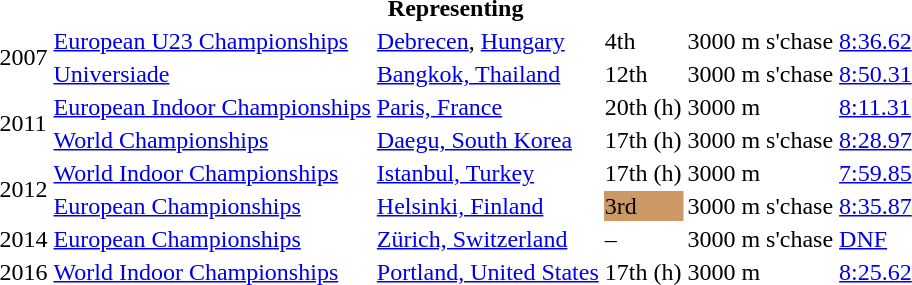<table>
<tr>
<th colspan="6">Representing </th>
</tr>
<tr>
<td rowspan=2>2007</td>
<td><a href='#'>European U23 Championships</a></td>
<td><a href='#'>Debrecen</a>, <a href='#'>Hungary</a></td>
<td>4th</td>
<td>3000 m s'chase</td>
<td><a href='#'>8:36.62</a></td>
</tr>
<tr>
<td><a href='#'>Universiade</a></td>
<td><a href='#'>Bangkok, Thailand</a></td>
<td>12th</td>
<td>3000 m s'chase</td>
<td><a href='#'>8:50.31</a></td>
</tr>
<tr>
<td rowspan=2>2011</td>
<td><a href='#'>European Indoor Championships</a></td>
<td><a href='#'>Paris, France</a></td>
<td>20th (h)</td>
<td>3000 m</td>
<td><a href='#'>8:11.31</a></td>
</tr>
<tr>
<td><a href='#'>World Championships</a></td>
<td><a href='#'>Daegu, South Korea</a></td>
<td>17th (h)</td>
<td>3000 m s'chase</td>
<td><a href='#'>8:28.97</a></td>
</tr>
<tr>
<td rowspan=2>2012</td>
<td><a href='#'>World Indoor Championships</a></td>
<td><a href='#'>Istanbul, Turkey</a></td>
<td>17th (h)</td>
<td>3000 m</td>
<td><a href='#'>7:59.85</a></td>
</tr>
<tr>
<td><a href='#'>European Championships</a></td>
<td><a href='#'>Helsinki, Finland</a></td>
<td bgcolor=cc9966>3rd</td>
<td>3000 m s'chase</td>
<td><a href='#'>8:35.87</a></td>
</tr>
<tr>
<td>2014</td>
<td><a href='#'>European Championships</a></td>
<td><a href='#'>Zürich, Switzerland</a></td>
<td>–</td>
<td>3000 m s'chase</td>
<td><a href='#'>DNF</a></td>
</tr>
<tr>
<td>2016</td>
<td><a href='#'>World Indoor Championships</a></td>
<td><a href='#'>Portland, United States</a></td>
<td>17th (h)</td>
<td>3000 m</td>
<td><a href='#'>8:25.62</a></td>
</tr>
</table>
